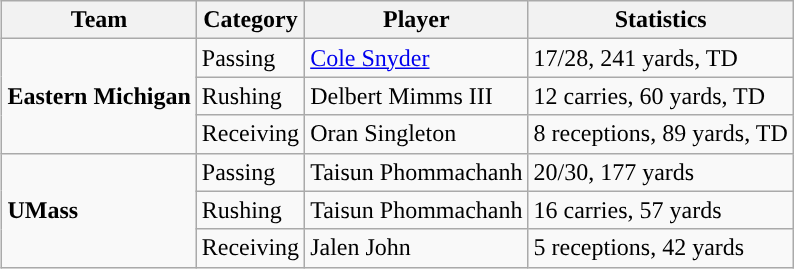<table class="wikitable" style="float: right;">
<tr>
<th>Team</th>
<th>Category</th>
<th>Player</th>
<th>Statistics</th>
</tr>
<tr>
<td rowspan=3><strong>Eastern Michigan</strong></td>
<td>Passing</td>
<td><a href='#'>Cole Snyder</a></td>
<td>17/28, 241 yards, TD</td>
</tr>
<tr>
<td>Rushing</td>
<td>Delbert Mimms III</td>
<td>12 carries, 60 yards, TD</td>
</tr>
<tr>
<td>Receiving</td>
<td>Oran Singleton</td>
<td>8 receptions, 89 yards, TD</td>
</tr>
<tr>
<td rowspan=3><strong>UMass</strong></td>
<td>Passing</td>
<td>Taisun Phommachanh</td>
<td>20/30, 177 yards</td>
</tr>
<tr>
<td>Rushing</td>
<td>Taisun Phommachanh</td>
<td>16 carries, 57 yards</td>
</tr>
<tr>
<td>Receiving</td>
<td>Jalen John</td>
<td>5 receptions, 42 yards</td>
</tr>
</table>
